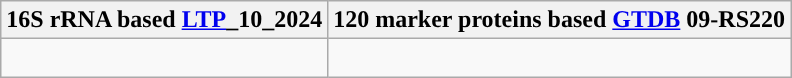<table class="wikitable">
<tr>
<th colspan=1>16S rRNA based <a href='#'>LTP</a>_10_2024</th>
<th colspan=1>120 marker proteins based <a href='#'>GTDB</a> 09-RS220</th>
</tr>
<tr>
<td style="vertical-align:top"><br></td>
<td><br></td>
</tr>
</table>
